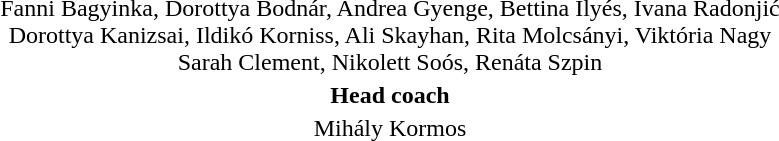<table style="text-align: center; margin-top: 2em; margin-left: auto; margin-right: auto">
<tr>
<td>Fanni Bagyinka, Dorottya Bodnár, Andrea Gyenge, Bettina Ilyés, Ivana Radonjić<br>Dorottya Kanizsai, Ildikó Korniss, Ali Skayhan, Rita Molcsányi, Viktória Nagy<br>Sarah Clement, Nikolett Soós, Renáta Szpin</td>
</tr>
<tr>
<td><strong>Head coach</strong></td>
</tr>
<tr>
<td>Mihály Kormos</td>
</tr>
</table>
